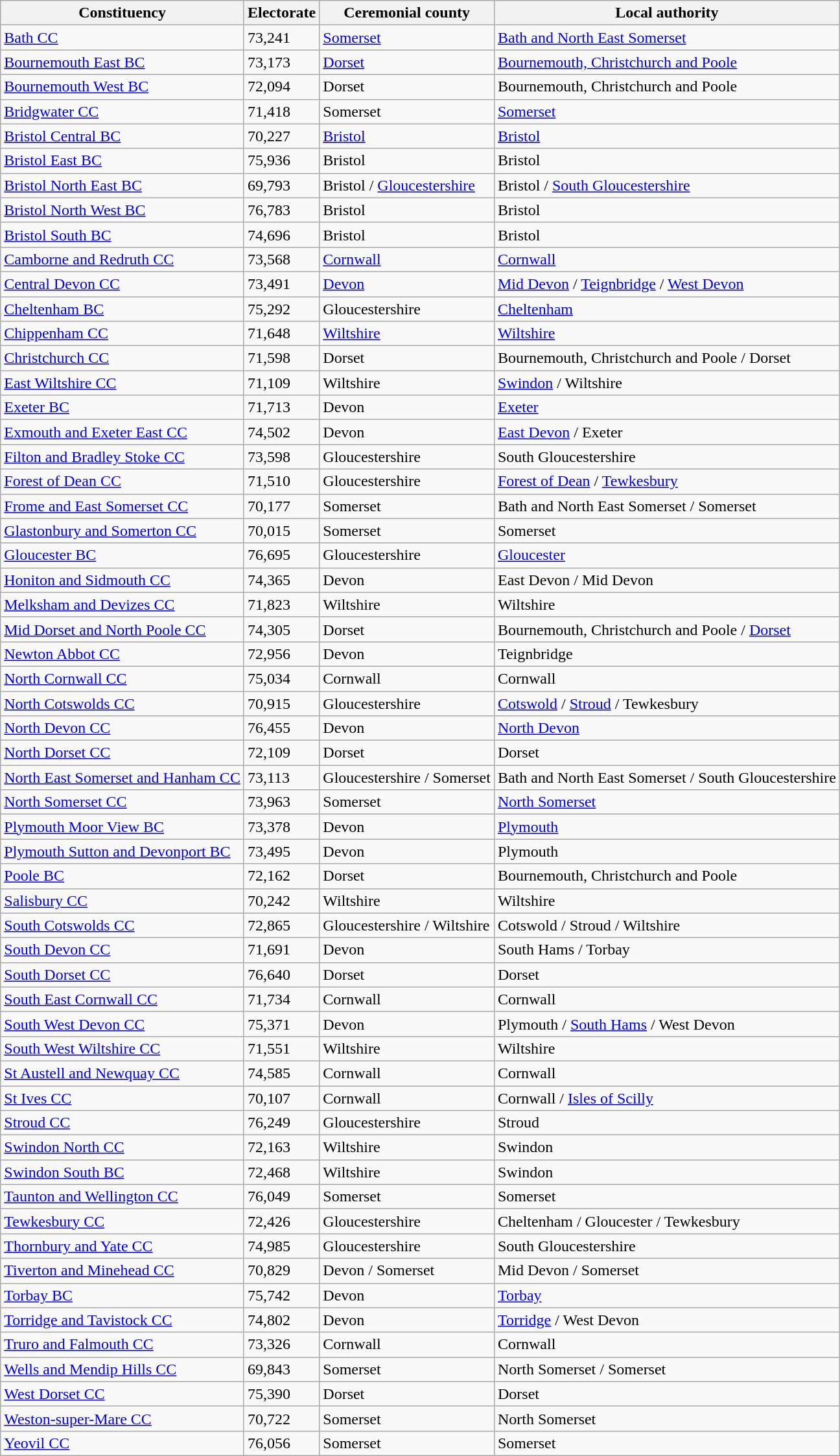<table class="wikitable">
<tr>
<th>Constituency</th>
<th>Electorate</th>
<th>Ceremonial county</th>
<th>Local authority</th>
</tr>
<tr>
<td><a href='#'>Bath CC</a></td>
<td>73,241</td>
<td><a href='#'>Somerset</a></td>
<td><a href='#'>Bath and North East Somerset</a></td>
</tr>
<tr>
<td><a href='#'>Bournemouth East BC</a></td>
<td>73,173</td>
<td><a href='#'>Dorset</a></td>
<td><a href='#'>Bournemouth, Christchurch and Poole</a></td>
</tr>
<tr>
<td><a href='#'>Bournemouth West BC</a></td>
<td>72,094</td>
<td>Dorset</td>
<td>Bournemouth, Christchurch and Poole</td>
</tr>
<tr>
<td><a href='#'>Bridgwater CC</a></td>
<td>71,418</td>
<td>Somerset</td>
<td><a href='#'>Somerset</a></td>
</tr>
<tr>
<td><a href='#'>Bristol Central BC</a></td>
<td>70,227</td>
<td><a href='#'>Bristol</a></td>
<td><a href='#'>Bristol</a></td>
</tr>
<tr>
<td><a href='#'>Bristol East BC</a></td>
<td>75,936</td>
<td>Bristol</td>
<td>Bristol</td>
</tr>
<tr>
<td><a href='#'>Bristol North East BC</a></td>
<td>69,793</td>
<td>Bristol / <a href='#'>Gloucestershire</a></td>
<td>Bristol / <a href='#'>South Gloucestershire</a></td>
</tr>
<tr>
<td><a href='#'>Bristol North West BC</a></td>
<td>76,783</td>
<td>Bristol</td>
<td>Bristol</td>
</tr>
<tr>
<td><a href='#'>Bristol South BC</a></td>
<td>74,696</td>
<td>Bristol</td>
<td>Bristol</td>
</tr>
<tr>
<td><a href='#'>Camborne and Redruth CC</a></td>
<td>73,568</td>
<td><a href='#'>Cornwall</a></td>
<td><a href='#'>Cornwall</a></td>
</tr>
<tr>
<td><a href='#'>Central Devon CC</a></td>
<td>73,491</td>
<td><a href='#'>Devon</a></td>
<td><a href='#'>Mid Devon</a> / <a href='#'>Teignbridge</a> / <a href='#'>West Devon</a></td>
</tr>
<tr>
<td><a href='#'>Cheltenham BC</a></td>
<td>75,292</td>
<td>Gloucestershire</td>
<td><a href='#'>Cheltenham</a></td>
</tr>
<tr>
<td><a href='#'>Chippenham CC</a></td>
<td>71,648</td>
<td><a href='#'>Wiltshire</a></td>
<td><a href='#'>Wiltshire</a></td>
</tr>
<tr>
<td><a href='#'>Christchurch CC</a></td>
<td>71,598</td>
<td>Dorset</td>
<td>Bournemouth, Christchurch and Poole / Dorset</td>
</tr>
<tr>
<td><a href='#'>East Wiltshire CC</a></td>
<td>71,109</td>
<td>Wiltshire</td>
<td><a href='#'>Swindon</a> / Wiltshire</td>
</tr>
<tr>
<td><a href='#'>Exeter BC</a></td>
<td>71,713</td>
<td>Devon</td>
<td><a href='#'>Exeter</a></td>
</tr>
<tr>
<td><a href='#'>Exmouth and Exeter East CC</a></td>
<td>74,502</td>
<td>Devon</td>
<td><a href='#'>East Devon</a> / Exeter</td>
</tr>
<tr>
<td><a href='#'>Filton and Bradley Stoke CC</a></td>
<td>73,598</td>
<td>Gloucestershire</td>
<td>South Gloucestershire</td>
</tr>
<tr>
<td><a href='#'>Forest of Dean CC</a></td>
<td>71,510</td>
<td>Gloucestershire</td>
<td><a href='#'>Forest of Dean</a> / <a href='#'>Tewkesbury</a></td>
</tr>
<tr>
<td><a href='#'>Frome and East Somerset CC</a></td>
<td>70,177</td>
<td>Somerset</td>
<td>Bath and North East Somerset / Somerset</td>
</tr>
<tr>
<td><a href='#'>Glastonbury and Somerton CC</a></td>
<td>70,015</td>
<td>Somerset</td>
<td>Somerset</td>
</tr>
<tr>
<td><a href='#'>Gloucester BC</a></td>
<td>76,695</td>
<td>Gloucestershire</td>
<td><a href='#'>Gloucester</a></td>
</tr>
<tr>
<td><a href='#'>Honiton and Sidmouth CC</a></td>
<td>74,365</td>
<td>Devon</td>
<td>East Devon / Mid Devon</td>
</tr>
<tr>
<td><a href='#'>Melksham and Devizes CC</a></td>
<td>71,823</td>
<td>Wiltshire</td>
<td>Wiltshire</td>
</tr>
<tr>
<td><a href='#'>Mid Dorset and North Poole CC</a></td>
<td>74,305</td>
<td>Dorset</td>
<td>Bournemouth, Christchurch and Poole / <a href='#'>Dorset</a></td>
</tr>
<tr>
<td><a href='#'>Newton Abbot CC</a></td>
<td>72,956</td>
<td>Devon</td>
<td>Teignbridge</td>
</tr>
<tr>
<td><a href='#'>North Cornwall CC</a></td>
<td>75,034</td>
<td>Cornwall</td>
<td>Cornwall</td>
</tr>
<tr>
<td><a href='#'>North Cotswolds CC</a></td>
<td>70,915</td>
<td>Gloucestershire</td>
<td><a href='#'>Cotswold</a> / <a href='#'>Stroud</a> / Tewkesbury</td>
</tr>
<tr>
<td><a href='#'>North Devon CC</a></td>
<td>76,455</td>
<td>Devon</td>
<td><a href='#'>North Devon</a></td>
</tr>
<tr>
<td><a href='#'>North Dorset CC</a></td>
<td>72,109</td>
<td>Dorset</td>
<td>Dorset</td>
</tr>
<tr>
<td><a href='#'>North East Somerset and Hanham CC</a></td>
<td>73,113</td>
<td>Gloucestershire / Somerset</td>
<td>Bath and North East Somerset / South Gloucestershire</td>
</tr>
<tr>
<td><a href='#'>North Somerset CC</a></td>
<td>73,963</td>
<td>Somerset</td>
<td><a href='#'>North Somerset</a></td>
</tr>
<tr>
<td><a href='#'>Plymouth Moor View BC</a></td>
<td>73,378</td>
<td>Devon</td>
<td><a href='#'>Plymouth</a></td>
</tr>
<tr>
<td><a href='#'>Plymouth Sutton and Devonport BC</a></td>
<td>73,495</td>
<td>Devon</td>
<td>Plymouth</td>
</tr>
<tr>
<td><a href='#'>Poole BC</a></td>
<td>72,162</td>
<td>Dorset</td>
<td>Bournemouth, Christchurch and Poole</td>
</tr>
<tr>
<td><a href='#'>Salisbury CC</a></td>
<td>70,242</td>
<td>Wiltshire</td>
<td>Wiltshire</td>
</tr>
<tr>
<td><a href='#'>South Cotswolds CC</a></td>
<td>72,865</td>
<td>Gloucestershire / Wiltshire</td>
<td>Cotswold / Stroud / Wiltshire</td>
</tr>
<tr>
<td><a href='#'>South Devon CC</a></td>
<td>71,691</td>
<td>Devon</td>
<td>South Hams / Torbay</td>
</tr>
<tr>
<td><a href='#'>South Dorset CC</a></td>
<td>76,640</td>
<td>Dorset</td>
<td>Dorset</td>
</tr>
<tr>
<td><a href='#'>South East Cornwall CC</a></td>
<td>71,734</td>
<td>Cornwall</td>
<td>Cornwall</td>
</tr>
<tr>
<td><a href='#'>South West Devon CC</a></td>
<td>75,371</td>
<td>Devon</td>
<td>Plymouth / <a href='#'>South Hams</a> / West Devon</td>
</tr>
<tr>
<td><a href='#'>South West Wiltshire CC</a></td>
<td>71,551</td>
<td>Wiltshire</td>
<td>Wiltshire</td>
</tr>
<tr>
<td><a href='#'>St Austell and Newquay CC</a></td>
<td>74,585</td>
<td>Cornwall</td>
<td>Cornwall</td>
</tr>
<tr>
<td><a href='#'>St Ives CC</a></td>
<td>70,107</td>
<td>Cornwall</td>
<td>Cornwall / <a href='#'>Isles of Scilly</a></td>
</tr>
<tr>
<td><a href='#'>Stroud CC</a></td>
<td>76,249</td>
<td>Gloucestershire</td>
<td>Stroud</td>
</tr>
<tr>
<td><a href='#'>Swindon North CC</a></td>
<td>72,163</td>
<td>Wiltshire</td>
<td>Swindon</td>
</tr>
<tr>
<td><a href='#'>Swindon South BC</a></td>
<td>72,468</td>
<td>Wiltshire</td>
<td>Swindon</td>
</tr>
<tr>
<td><a href='#'>Taunton and Wellington CC</a></td>
<td>76,049</td>
<td>Somerset</td>
<td>Somerset</td>
</tr>
<tr>
<td><a href='#'>Tewkesbury CC</a></td>
<td>72,426</td>
<td>Gloucestershire</td>
<td>Cheltenham / Gloucester / Tewkesbury</td>
</tr>
<tr>
<td><a href='#'>Thornbury and Yate CC</a></td>
<td>74,985</td>
<td>Gloucestershire</td>
<td>South Gloucestershire</td>
</tr>
<tr>
<td><a href='#'>Tiverton and Minehead CC</a></td>
<td>70,829</td>
<td>Devon / Somerset</td>
<td>Mid Devon / Somerset</td>
</tr>
<tr>
<td><a href='#'>Torbay BC</a></td>
<td>75,742</td>
<td>Devon</td>
<td><a href='#'>Torbay</a></td>
</tr>
<tr>
<td><a href='#'>Torridge and Tavistock CC</a></td>
<td>74,802</td>
<td>Devon</td>
<td><a href='#'>Torridge</a> / West Devon</td>
</tr>
<tr>
<td><a href='#'>Truro and Falmouth CC</a></td>
<td>73,326</td>
<td>Cornwall</td>
<td>Cornwall</td>
</tr>
<tr>
<td><a href='#'>Wells and Mendip Hills CC</a></td>
<td>69,843</td>
<td>Somerset</td>
<td>North Somerset / Somerset</td>
</tr>
<tr>
<td><a href='#'>West Dorset CC</a></td>
<td>75,390</td>
<td>Dorset</td>
<td>Dorset</td>
</tr>
<tr>
<td><a href='#'>Weston-super-Mare CC</a></td>
<td>70,722</td>
<td>Somerset</td>
<td>North Somerset</td>
</tr>
<tr>
<td><a href='#'>Yeovil CC</a></td>
<td>76,056</td>
<td>Somerset</td>
<td>Somerset</td>
</tr>
</table>
